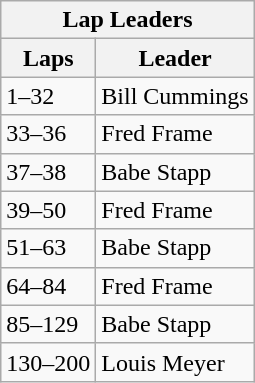<table class="wikitable">
<tr>
<th colspan=2>Lap Leaders</th>
</tr>
<tr>
<th>Laps</th>
<th>Leader</th>
</tr>
<tr>
<td>1–32</td>
<td>Bill Cummings</td>
</tr>
<tr>
<td>33–36</td>
<td>Fred Frame</td>
</tr>
<tr>
<td>37–38</td>
<td>Babe Stapp</td>
</tr>
<tr>
<td>39–50</td>
<td>Fred Frame</td>
</tr>
<tr>
<td>51–63</td>
<td>Babe Stapp</td>
</tr>
<tr>
<td>64–84</td>
<td>Fred Frame</td>
</tr>
<tr>
<td>85–129</td>
<td>Babe Stapp</td>
</tr>
<tr>
<td>130–200</td>
<td>Louis Meyer</td>
</tr>
</table>
